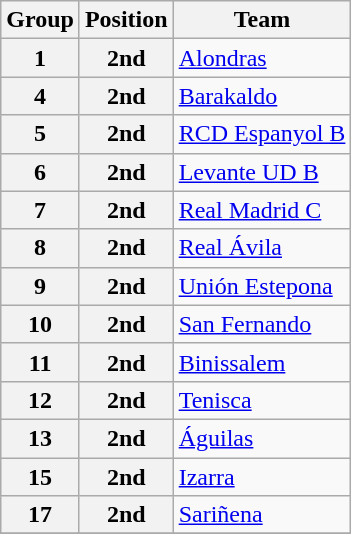<table class="wikitable">
<tr>
<th>Group</th>
<th>Position</th>
<th>Team</th>
</tr>
<tr>
<th>1</th>
<th>2nd</th>
<td><a href='#'>Alondras</a></td>
</tr>
<tr>
<th>4</th>
<th>2nd</th>
<td><a href='#'>Barakaldo</a></td>
</tr>
<tr>
<th>5</th>
<th>2nd</th>
<td><a href='#'>RCD Espanyol B</a></td>
</tr>
<tr>
<th>6</th>
<th>2nd</th>
<td><a href='#'>Levante UD B</a></td>
</tr>
<tr>
<th>7</th>
<th>2nd</th>
<td><a href='#'>Real Madrid C</a></td>
</tr>
<tr>
<th>8</th>
<th>2nd</th>
<td><a href='#'>Real Ávila</a></td>
</tr>
<tr>
<th>9</th>
<th>2nd</th>
<td><a href='#'>Unión Estepona</a></td>
</tr>
<tr>
<th>10</th>
<th>2nd</th>
<td><a href='#'>San Fernando</a></td>
</tr>
<tr>
<th>11</th>
<th>2nd</th>
<td><a href='#'>Binissalem</a></td>
</tr>
<tr>
<th>12</th>
<th>2nd</th>
<td><a href='#'>Tenisca</a></td>
</tr>
<tr>
<th>13</th>
<th>2nd</th>
<td><a href='#'>Águilas</a></td>
</tr>
<tr>
<th>15</th>
<th>2nd</th>
<td><a href='#'>Izarra</a></td>
</tr>
<tr>
<th>17</th>
<th>2nd</th>
<td><a href='#'>Sariñena</a></td>
</tr>
<tr>
</tr>
</table>
